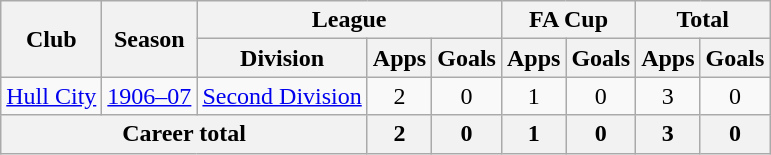<table class="wikitable" style="text-align: center">
<tr>
<th rowspan="2">Club</th>
<th rowspan="2">Season</th>
<th colspan="3">League</th>
<th colspan="2">FA Cup</th>
<th colspan="2">Total</th>
</tr>
<tr>
<th>Division</th>
<th>Apps</th>
<th>Goals</th>
<th>Apps</th>
<th>Goals</th>
<th>Apps</th>
<th>Goals</th>
</tr>
<tr>
<td><a href='#'>Hull City</a></td>
<td><a href='#'>1906–07</a></td>
<td><a href='#'>Second Division</a></td>
<td>2</td>
<td>0</td>
<td>1</td>
<td>0</td>
<td>3</td>
<td>0</td>
</tr>
<tr>
<th colspan="3">Career total</th>
<th>2</th>
<th>0</th>
<th>1</th>
<th>0</th>
<th>3</th>
<th>0</th>
</tr>
</table>
